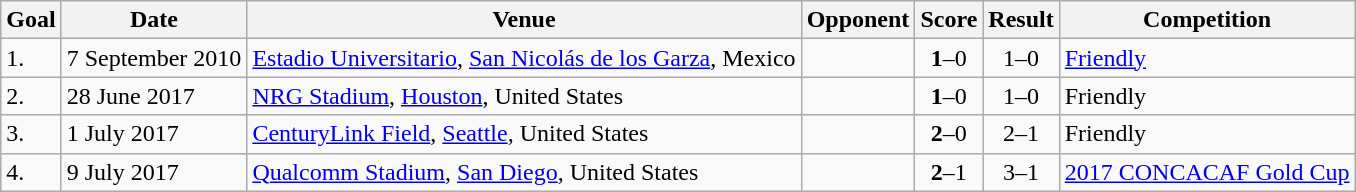<table class="wikitable plainrowheaders sortable">
<tr>
<th>Goal</th>
<th>Date</th>
<th>Venue</th>
<th>Opponent</th>
<th>Score</th>
<th>Result</th>
<th>Competition</th>
</tr>
<tr>
<td>1.</td>
<td>7 September 2010</td>
<td><a href='#'>Estadio Universitario</a>, <a href='#'>San Nicolás de los Garza</a>, Mexico</td>
<td></td>
<td align=center><strong>1</strong>–0</td>
<td align=center>1–0</td>
<td><a href='#'>Friendly</a></td>
</tr>
<tr>
<td>2.</td>
<td>28 June 2017</td>
<td><a href='#'>NRG Stadium</a>, <a href='#'>Houston</a>, United States</td>
<td></td>
<td align=center><strong>1</strong>–0</td>
<td align=center>1–0</td>
<td>Friendly</td>
</tr>
<tr>
<td>3.</td>
<td>1 July 2017</td>
<td><a href='#'>CenturyLink Field</a>, <a href='#'>Seattle</a>, United States</td>
<td></td>
<td align=center><strong>2</strong>–0</td>
<td align=center>2–1</td>
<td>Friendly</td>
</tr>
<tr>
<td>4.</td>
<td>9 July 2017</td>
<td><a href='#'>Qualcomm Stadium</a>, <a href='#'>San Diego</a>, United States</td>
<td></td>
<td align=center><strong>2</strong>–1</td>
<td align=center>3–1</td>
<td><a href='#'>2017 CONCACAF Gold Cup</a></td>
</tr>
</table>
